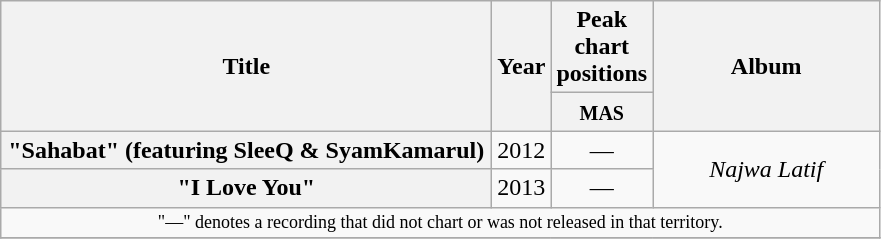<table class="wikitable plainrowheaders" style="text-align:center;">
<tr>
<th scope="col" rowspan="2" style="width:20em;">Title</th>
<th scope="col" rowspan="2">Year</th>
<th scope="col" colspan="1">Peak<br>chart<br>positions</th>
<th scope="col" rowspan="2" style="width:9em;">Album</th>
</tr>
<tr>
<th width="40"><small>MAS</small></th>
</tr>
<tr>
<th scope="row">"Sahabat" <span>(featuring SleeQ & SyamKamarul)</span></th>
<td>2012</td>
<td>—</td>
<td rowspan="2"><em>Najwa Latif</em></td>
</tr>
<tr>
<th scope="row">"I Love You"</th>
<td>2013</td>
<td>—</td>
</tr>
<tr>
<td colspan="5" style="font-size:9pt">"—" denotes a recording that did not chart or was not released in that territory.</td>
</tr>
<tr>
</tr>
</table>
